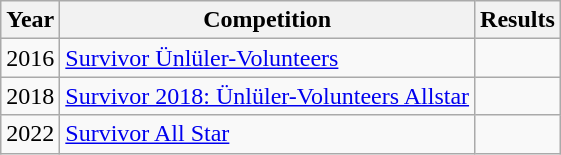<table class = "wikitable">
<tr>
<th>Year</th>
<th>Competition</th>
<th>Results</th>
</tr>
<tr>
<td>2016</td>
<td><a href='#'>Survivor Ünlüler-Volunteers</a></td>
<td></td>
</tr>
<tr>
<td>2018</td>
<td><a href='#'>Survivor 2018: Ünlüler-Volunteers Allstar</a></td>
<td></td>
</tr>
<tr>
<td>2022</td>
<td><a href='#'>Survivor All Star</a></td>
<td></td>
</tr>
</table>
